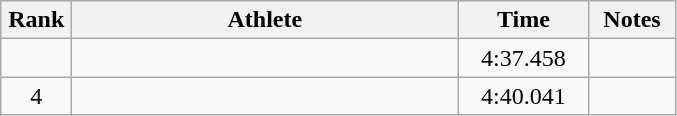<table class=wikitable style="text-align:center">
<tr>
<th width=40>Rank</th>
<th width=250>Athlete</th>
<th width=80>Time</th>
<th width=50>Notes</th>
</tr>
<tr>
<td></td>
<td align=left></td>
<td>4:37.458</td>
<td></td>
</tr>
<tr>
<td>4</td>
<td align=left></td>
<td>4:40.041</td>
<td></td>
</tr>
</table>
